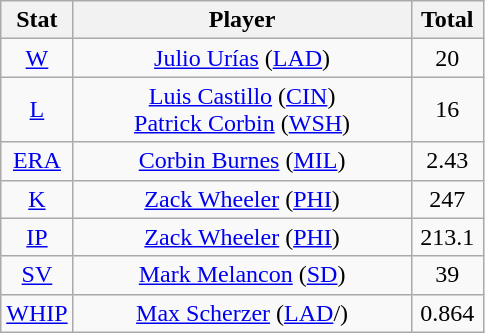<table class="wikitable" style="text-align:center;">
<tr>
<th style="width:15%;">Stat</th>
<th>Player</th>
<th style="width:15%;">Total</th>
</tr>
<tr>
<td><a href='#'>W</a></td>
<td><a href='#'>Julio Urías</a> (<a href='#'>LAD</a>)</td>
<td>20</td>
</tr>
<tr>
<td><a href='#'>L</a></td>
<td><a href='#'>Luis Castillo</a> (<a href='#'>CIN</a>)<br><a href='#'>Patrick Corbin</a> (<a href='#'>WSH</a>)</td>
<td>16</td>
</tr>
<tr>
<td><a href='#'>ERA</a></td>
<td><a href='#'>Corbin Burnes</a> (<a href='#'>MIL</a>)</td>
<td>2.43</td>
</tr>
<tr>
<td><a href='#'>K</a></td>
<td><a href='#'>Zack Wheeler</a> (<a href='#'>PHI</a>)</td>
<td>247</td>
</tr>
<tr>
<td><a href='#'>IP</a></td>
<td><a href='#'>Zack Wheeler</a> (<a href='#'>PHI</a>)</td>
<td>213.1</td>
</tr>
<tr>
<td><a href='#'>SV</a></td>
<td><a href='#'>Mark Melancon</a> (<a href='#'>SD</a>)</td>
<td>39</td>
</tr>
<tr>
<td><a href='#'>WHIP</a></td>
<td><a href='#'>Max Scherzer</a> (<a href='#'>LAD</a>/)</td>
<td>0.864</td>
</tr>
</table>
